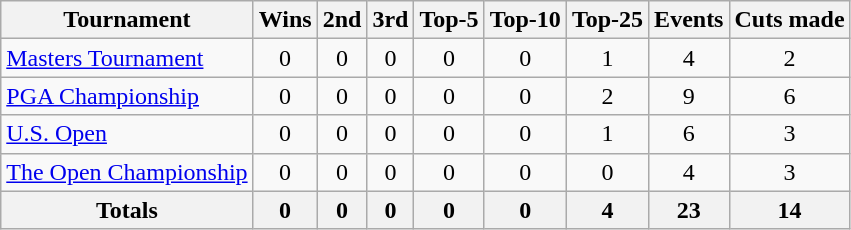<table class=wikitable style=text-align:center>
<tr>
<th>Tournament</th>
<th>Wins</th>
<th>2nd</th>
<th>3rd</th>
<th>Top-5</th>
<th>Top-10</th>
<th>Top-25</th>
<th>Events</th>
<th>Cuts made</th>
</tr>
<tr>
<td align=left><a href='#'>Masters Tournament</a></td>
<td>0</td>
<td>0</td>
<td>0</td>
<td>0</td>
<td>0</td>
<td>1</td>
<td>4</td>
<td>2</td>
</tr>
<tr>
<td align=left><a href='#'>PGA Championship</a></td>
<td>0</td>
<td>0</td>
<td>0</td>
<td>0</td>
<td>0</td>
<td>2</td>
<td>9</td>
<td>6</td>
</tr>
<tr>
<td align=left><a href='#'>U.S. Open</a></td>
<td>0</td>
<td>0</td>
<td>0</td>
<td>0</td>
<td>0</td>
<td>1</td>
<td>6</td>
<td>3</td>
</tr>
<tr>
<td align=left><a href='#'>The Open Championship</a></td>
<td>0</td>
<td>0</td>
<td>0</td>
<td>0</td>
<td>0</td>
<td>0</td>
<td>4</td>
<td>3</td>
</tr>
<tr>
<th>Totals</th>
<th>0</th>
<th>0</th>
<th>0</th>
<th>0</th>
<th>0</th>
<th>4</th>
<th>23</th>
<th>14</th>
</tr>
</table>
